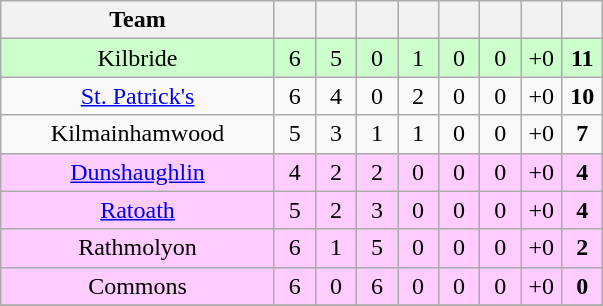<table class="wikitable" style="text-align:center">
<tr>
<th width="175">Team</th>
<th width="20"></th>
<th width="20"></th>
<th width="20"></th>
<th width="20"></th>
<th width="20"></th>
<th width="20"></th>
<th width="20"></th>
<th width="20"></th>
</tr>
<tr style="background:#cfc;">
<td>Kilbride</td>
<td>6</td>
<td>5</td>
<td>0</td>
<td>1</td>
<td>0</td>
<td>0</td>
<td>+0</td>
<td><strong>11</strong></td>
</tr>
<tr>
<td><a href='#'>St. Patrick's</a></td>
<td>6</td>
<td>4</td>
<td>0</td>
<td>2</td>
<td>0</td>
<td>0</td>
<td>+0</td>
<td><strong>10</strong></td>
</tr>
<tr>
<td>Kilmainhamwood</td>
<td>5</td>
<td>3</td>
<td>1</td>
<td>1</td>
<td>0</td>
<td>0</td>
<td>+0</td>
<td><strong>7</strong></td>
</tr>
<tr style="background:#fcf;">
<td><a href='#'>Dunshaughlin</a></td>
<td>4</td>
<td>2</td>
<td>2</td>
<td>0</td>
<td>0</td>
<td>0</td>
<td>+0</td>
<td><strong>4</strong></td>
</tr>
<tr style="background:#fcf;">
<td><a href='#'>Ratoath</a></td>
<td>5</td>
<td>2</td>
<td>3</td>
<td>0</td>
<td>0</td>
<td>0</td>
<td>+0</td>
<td><strong>4</strong></td>
</tr>
<tr style="background:#fcf;">
<td>Rathmolyon</td>
<td>6</td>
<td>1</td>
<td>5</td>
<td>0</td>
<td>0</td>
<td>0</td>
<td>+0</td>
<td><strong>2</strong></td>
</tr>
<tr style="background:#fcf;">
<td>Commons</td>
<td>6</td>
<td>0</td>
<td>6</td>
<td>0</td>
<td>0</td>
<td>0</td>
<td>+0</td>
<td><strong>0</strong></td>
</tr>
<tr>
</tr>
</table>
